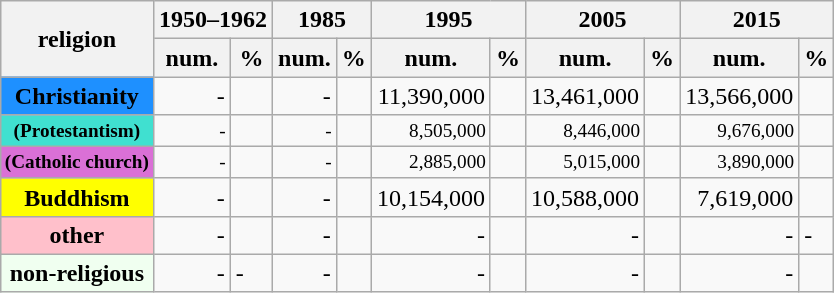<table class="wikitable sortable" style="margin:auto;">
<tr>
<th rowspan="2">religion</th>
<th colspan="2">1950–1962</th>
<th colspan="2">1985</th>
<th colspan="2">1995</th>
<th colspan="2">2005</th>
<th colspan="2">2015</th>
</tr>
<tr>
<th>num.</th>
<th>%</th>
<th>num.</th>
<th>%</th>
<th>num.</th>
<th>%</th>
<th>num.</th>
<th>%</th>
<th>num.</th>
<th>%</th>
</tr>
<tr>
<th style="background:DodgerBlue;">Christianity </th>
<td align=right>-</td>
<td></td>
<td align=right>-</td>
<td></td>
<td align=right>11,390,000</td>
<td></td>
<td align=right>13,461,000</td>
<td></td>
<td align=right>13,566,000</td>
<td></td>
</tr>
<tr style="font-size: 80%;">
<th style="background:Turquoise;">(Protestantism)</th>
<td align=right>-</td>
<td></td>
<td align=right>-</td>
<td></td>
<td align=right>8,505,000</td>
<td></td>
<td align=right>8,446,000</td>
<td></td>
<td align=right>9,676,000</td>
<td></td>
</tr>
<tr style="font-size: 80%;">
<th style="background:Orchid;">(Catholic church)</th>
<td align=right>-</td>
<td></td>
<td align=right>-</td>
<td></td>
<td align=right>2,885,000</td>
<td></td>
<td align=right>5,015,000</td>
<td></td>
<td align=right>3,890,000</td>
<td></td>
</tr>
<tr>
<th style="background:Yellow;">Buddhism</th>
<td align=right>-</td>
<td></td>
<td align=right>-</td>
<td></td>
<td align=right>10,154,000</td>
<td></td>
<td align=right>10,588,000</td>
<td></td>
<td align=right>7,619,000</td>
<td></td>
</tr>
<tr>
<th style="background:Pink;">other</th>
<td align=right>-</td>
<td></td>
<td align=right>-</td>
<td></td>
<td align=right>-</td>
<td></td>
<td align=right>-</td>
<td></td>
<td align=right>-</td>
<td>-</td>
</tr>
<tr>
<th style="background:Honeydew;">non-religious</th>
<td align=right>-</td>
<td>-</td>
<td align=right>-</td>
<td></td>
<td align=right>-</td>
<td></td>
<td align=right>-</td>
<td></td>
<td align=right>-</td>
<td></td>
</tr>
</table>
